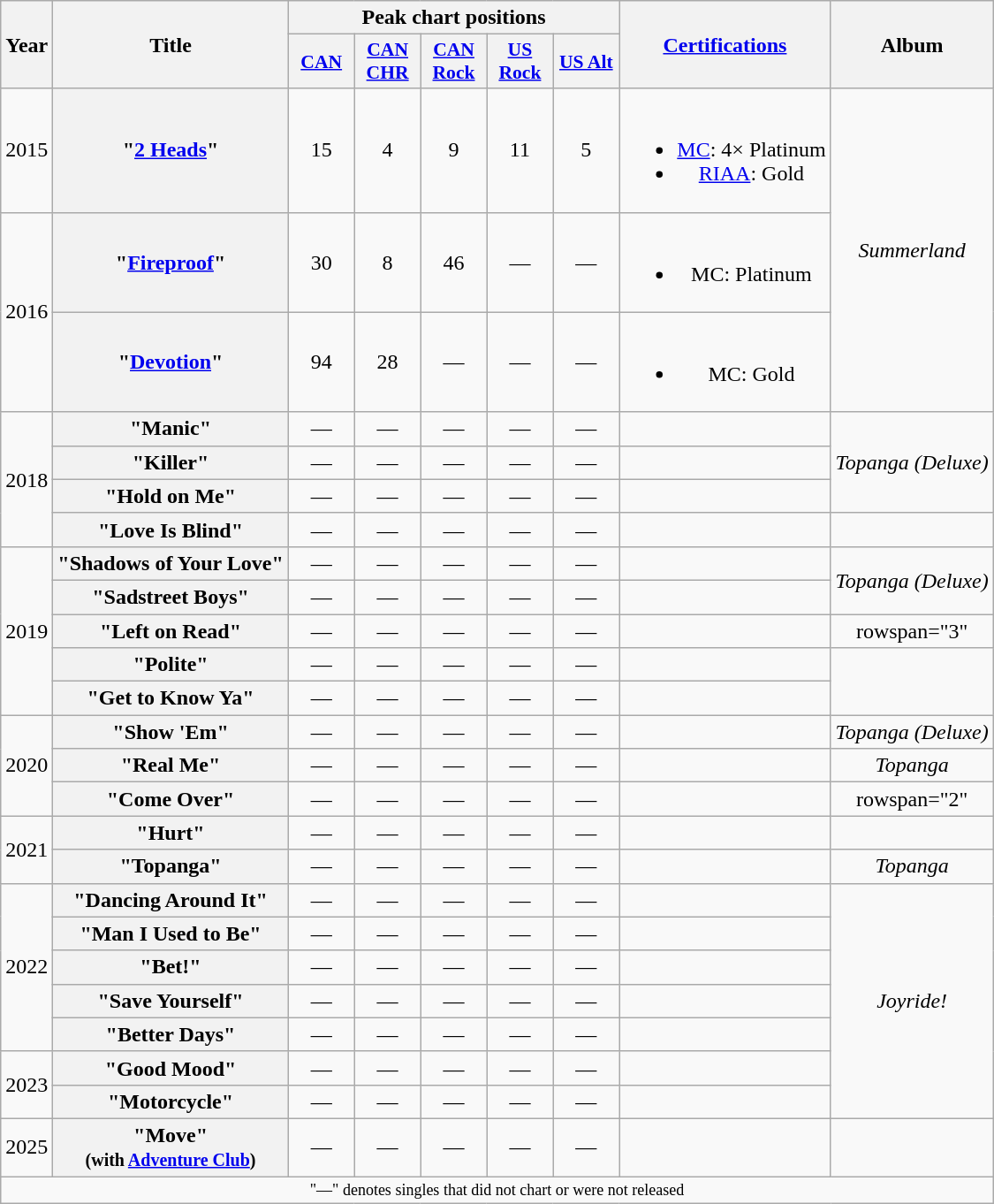<table class="wikitable plainrowheaders" style="text-align:center;">
<tr>
<th scope="col" rowspan="2">Year</th>
<th scope="col" rowspan="2">Title</th>
<th scope="col" colspan="5">Peak chart positions</th>
<th scope="col" rowspan="2"><a href='#'>Certifications</a></th>
<th scope="col" rowspan="2">Album</th>
</tr>
<tr>
<th scole="col" style="width:3em;font-size:90%;"><a href='#'>CAN</a><br></th>
<th scole="col" style="width:3em;font-size:90%;"><a href='#'>CAN CHR</a><br></th>
<th scole="col" style="width:3em;font-size:90%;"><a href='#'>CAN Rock</a><br></th>
<th scope="col" style="width:3em;font-size:90%;"><a href='#'>US Rock</a><br></th>
<th scope="col" style="width:3em;font-size:90%;"><a href='#'>US Alt</a><br></th>
</tr>
<tr>
<td>2015</td>
<th scope="row">"<a href='#'>2 Heads</a>"</th>
<td>15</td>
<td>4</td>
<td>9</td>
<td>11</td>
<td>5</td>
<td><br><ul><li><a href='#'>MC</a>: 4× Platinum</li><li><a href='#'>RIAA</a>: Gold</li></ul></td>
<td rowspan="3"><em>Summerland</em></td>
</tr>
<tr>
<td rowspan="2">2016</td>
<th scope="row">"<a href='#'>Fireproof</a>"</th>
<td>30</td>
<td>8</td>
<td>46</td>
<td>—</td>
<td>—</td>
<td><br><ul><li>MC: Platinum</li></ul></td>
</tr>
<tr>
<th scope="row">"<a href='#'>Devotion</a>"</th>
<td>94</td>
<td>28</td>
<td>—</td>
<td>—</td>
<td>—</td>
<td><br><ul><li>MC: Gold</li></ul></td>
</tr>
<tr>
<td rowspan="4">2018</td>
<th scope="row">"Manic"</th>
<td>—</td>
<td>—</td>
<td>—</td>
<td>—</td>
<td>—</td>
<td></td>
<td rowspan="3"><em>Topanga (Deluxe)</em></td>
</tr>
<tr>
<th scope="row">"Killer"</th>
<td>—</td>
<td>—</td>
<td>—</td>
<td>—</td>
<td>—</td>
<td></td>
</tr>
<tr>
<th scope="row">"Hold on Me"</th>
<td>—</td>
<td>—</td>
<td>—</td>
<td>—</td>
<td>—</td>
<td></td>
</tr>
<tr>
<th scope="row">"Love Is Blind"</th>
<td>—</td>
<td>—</td>
<td>—</td>
<td>—</td>
<td>—</td>
<td></td>
<td></td>
</tr>
<tr>
<td rowspan="5">2019</td>
<th scope="row">"Shadows of Your Love"</th>
<td>—</td>
<td>—</td>
<td>—</td>
<td>—</td>
<td>—</td>
<td></td>
<td rowspan="2"><em>Topanga (Deluxe)</em></td>
</tr>
<tr>
<th scope="row">"Sadstreet Boys"</th>
<td>—</td>
<td>—</td>
<td>—</td>
<td>—</td>
<td>—</td>
<td></td>
</tr>
<tr>
<th scope="row">"Left on Read"</th>
<td>—</td>
<td>—</td>
<td>—</td>
<td>—</td>
<td>—</td>
<td></td>
<td>rowspan="3" </td>
</tr>
<tr>
<th scope="row">"Polite"</th>
<td>—</td>
<td>—</td>
<td>—</td>
<td>—</td>
<td>—</td>
<td></td>
</tr>
<tr>
<th scope="row">"Get to Know Ya"</th>
<td>—</td>
<td>—</td>
<td>—</td>
<td>—</td>
<td>—</td>
<td></td>
</tr>
<tr>
<td rowspan="3">2020</td>
<th scope="row">"Show 'Em"</th>
<td>—</td>
<td>—</td>
<td>—</td>
<td>—</td>
<td>—</td>
<td></td>
<td><em>Topanga (Deluxe)</em></td>
</tr>
<tr>
<th scope="row">"Real Me"</th>
<td>—</td>
<td>—</td>
<td>—</td>
<td>—</td>
<td>—</td>
<td></td>
<td><em>Topanga</em></td>
</tr>
<tr>
<th scope="row">"Come Over"</th>
<td>—</td>
<td>—</td>
<td>—</td>
<td>—</td>
<td>—</td>
<td></td>
<td>rowspan="2" </td>
</tr>
<tr>
<td rowspan="2">2021</td>
<th scope="row">"Hurt"</th>
<td>—</td>
<td>—</td>
<td>—</td>
<td>—</td>
<td>—</td>
<td></td>
</tr>
<tr>
<th scope="row">"Topanga"</th>
<td>—</td>
<td>—</td>
<td>—</td>
<td>—</td>
<td>—</td>
<td></td>
<td><em>Topanga</em></td>
</tr>
<tr>
<td rowspan="5">2022</td>
<th scope="row">"Dancing Around It"</th>
<td>—</td>
<td>—</td>
<td>—</td>
<td>—</td>
<td>—</td>
<td></td>
<td rowspan="7"><em>Joyride!</em></td>
</tr>
<tr>
<th scope="row">"Man I Used to Be"</th>
<td>—</td>
<td>—</td>
<td>—</td>
<td>—</td>
<td>—</td>
<td></td>
</tr>
<tr>
<th scope="row">"Bet!"</th>
<td>—</td>
<td>—</td>
<td>—</td>
<td>—</td>
<td>—</td>
<td></td>
</tr>
<tr>
<th scope="row">"Save Yourself"</th>
<td>—</td>
<td>—</td>
<td>—</td>
<td>—</td>
<td>—</td>
<td></td>
</tr>
<tr>
<th scope="row">"Better Days"<br></th>
<td>—</td>
<td>—</td>
<td>—</td>
<td>—</td>
<td>—</td>
<td></td>
</tr>
<tr>
<td rowspan="2">2023</td>
<th scope="row">"Good Mood"</th>
<td>—</td>
<td>—</td>
<td>—</td>
<td>—</td>
<td>—</td>
<td></td>
</tr>
<tr>
<th scope="row">"Motorcycle"<br></th>
<td>—</td>
<td>—</td>
<td>—</td>
<td>—</td>
<td>—</td>
<td></td>
</tr>
<tr>
<td>2025</td>
<th scope="row">"Move"<br><small>(with <a href='#'>Adventure Club</a>)</small></th>
<td>—</td>
<td>—</td>
<td>—</td>
<td>—</td>
<td>—</td>
<td></td>
<td></td>
</tr>
<tr>
<td colspan="9" style="font-size:9pt">"—" denotes singles that did not chart or were not released</td>
</tr>
</table>
